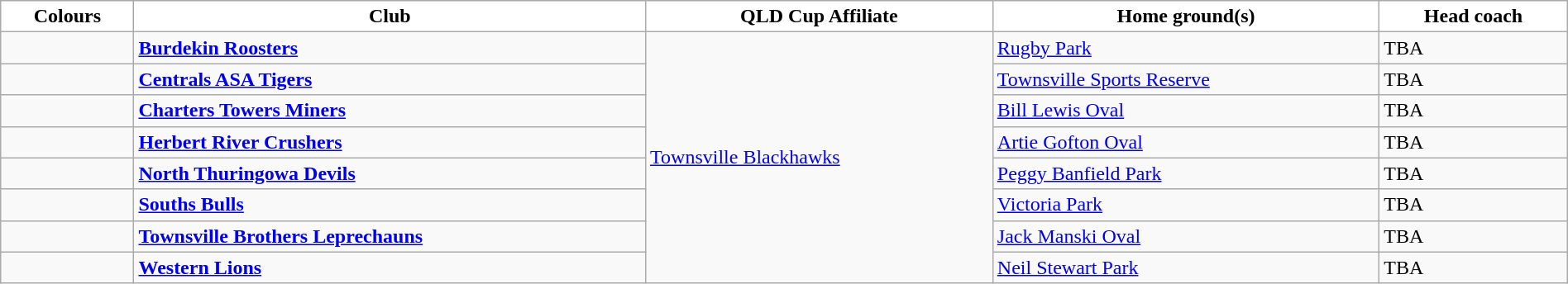<table class="wikitable" style="width:100%; text-align:left">
<tr>
<th style="background:white">Colours</th>
<th style="background:white">Club</th>
<th style="background:white">QLD Cup Affiliate</th>
<th style="background:white">Home ground(s)</th>
<th style="background:white">Head coach</th>
</tr>
<tr>
<td></td>
<td><strong><a href='#'>Burdekin Roosters</a></strong></td>
<td rowspan="8"> <a href='#'>Townsville Blackhawks</a></td>
<td><a href='#'>Rugby Park</a></td>
<td>TBA</td>
</tr>
<tr>
<td></td>
<td><strong><a href='#'>Centrals ASA Tigers</a></strong></td>
<td><a href='#'>Townsville Sports Reserve</a></td>
<td>TBA</td>
</tr>
<tr>
<td></td>
<td><strong><a href='#'>Charters Towers Miners</a></strong></td>
<td><a href='#'>Bill Lewis Oval</a></td>
<td>TBA</td>
</tr>
<tr>
<td></td>
<td><strong><a href='#'>Herbert River Crushers</a></strong></td>
<td><a href='#'>Artie Gofton Oval</a></td>
<td>TBA</td>
</tr>
<tr>
<td></td>
<td><strong><a href='#'>North Thuringowa Devils</a></strong></td>
<td><a href='#'>Peggy Banfield Park</a></td>
<td>TBA</td>
</tr>
<tr>
<td></td>
<td><strong><a href='#'>Souths Bulls</a></strong></td>
<td><a href='#'>Victoria Park</a></td>
<td>TBA</td>
</tr>
<tr>
<td></td>
<td><strong><a href='#'>Townsville Brothers Leprechauns</a></strong></td>
<td><a href='#'>Jack Manski Oval</a></td>
<td>TBA</td>
</tr>
<tr>
<td></td>
<td><strong><a href='#'>Western Lions</a></strong></td>
<td><a href='#'>Neil Stewart Park</a></td>
<td>TBA</td>
</tr>
</table>
